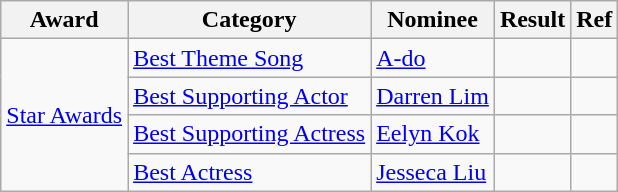<table class="wikitable">
<tr>
<th>Award</th>
<th>Category</th>
<th>Nominee</th>
<th>Result</th>
<th>Ref</th>
</tr>
<tr>
<td rowspan="4"><a href='#'>Star Awards</a></td>
<td><a href='#'>Best Theme Song</a></td>
<td><a href='#'>A-do</a></td>
<td></td>
<td></td>
</tr>
<tr>
<td><a href='#'>Best Supporting Actor</a></td>
<td><a href='#'>Darren Lim</a></td>
<td></td>
<td></td>
</tr>
<tr>
<td><a href='#'>Best Supporting Actress</a></td>
<td><a href='#'>Eelyn Kok</a></td>
<td></td>
<td></td>
</tr>
<tr>
<td><a href='#'>Best Actress</a></td>
<td><a href='#'>Jesseca Liu</a></td>
<td></td>
<td></td>
</tr>
</table>
